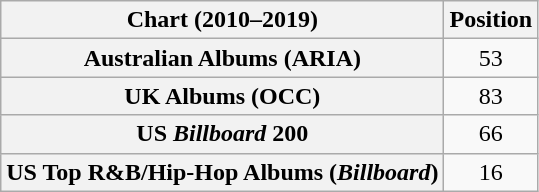<table class="wikitable sortable plainrowheaders" style="text-align:center">
<tr>
<th scope="col">Chart (2010–2019)</th>
<th scope="col">Position</th>
</tr>
<tr>
<th scope="row">Australian Albums (ARIA)</th>
<td>53</td>
</tr>
<tr>
<th scope="row">UK Albums (OCC)</th>
<td>83</td>
</tr>
<tr>
<th scope="row">US <em>Billboard</em> 200</th>
<td>66</td>
</tr>
<tr>
<th scope="row">US Top R&B/Hip-Hop Albums (<em>Billboard</em>)</th>
<td>16</td>
</tr>
</table>
